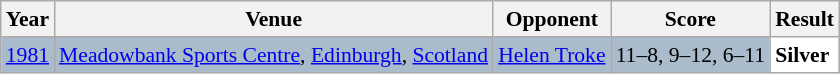<table class="sortable wikitable" style="font-size: 90%;">
<tr>
<th>Year</th>
<th>Venue</th>
<th>Opponent</th>
<th>Score</th>
<th>Result</th>
</tr>
<tr style="background:#AABBCC">
<td align="center"><a href='#'>1981</a></td>
<td align="left"><a href='#'>Meadowbank Sports Centre</a>, <a href='#'>Edinburgh</a>, <a href='#'>Scotland</a></td>
<td align="left"> <a href='#'>Helen Troke</a></td>
<td align="left">11–8, 9–12, 6–11</td>
<td style="text-align:left; background: white"> <strong>Silver</strong></td>
</tr>
</table>
